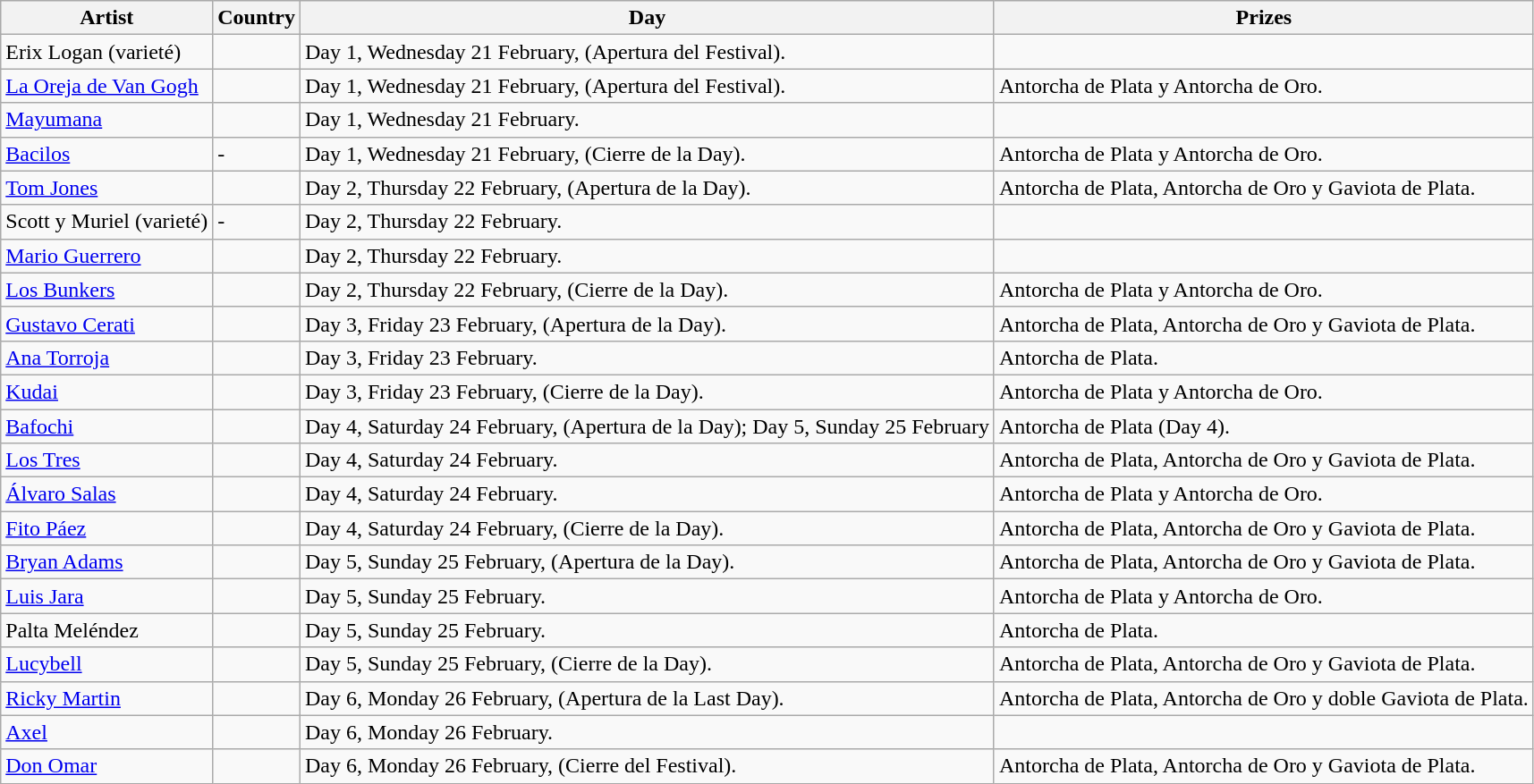<table class="wikitable">
<tr>
<th>Artist</th>
<th>Country</th>
<th>Day</th>
<th>Prizes</th>
</tr>
<tr>
<td>Erix Logan (varieté)</td>
<td></td>
<td>Day 1, Wednesday 21 February, (Apertura del Festival).</td>
<td></td>
</tr>
<tr>
<td><a href='#'>La Oreja de Van Gogh</a></td>
<td></td>
<td>Day 1, Wednesday 21 February, (Apertura del Festival).</td>
<td>Antorcha de Plata y Antorcha de Oro.</td>
</tr>
<tr>
<td><a href='#'>Mayumana</a></td>
<td></td>
<td>Day 1, Wednesday 21 February.</td>
<td></td>
</tr>
<tr>
<td><a href='#'>Bacilos</a></td>
<td>- </td>
<td>Day 1, Wednesday 21 February, (Cierre de la Day).</td>
<td>Antorcha de Plata y Antorcha de Oro.</td>
</tr>
<tr>
<td><a href='#'>Tom Jones</a></td>
<td></td>
<td>Day 2, Thursday 22 February, (Apertura de la Day).</td>
<td>Antorcha de Plata, Antorcha de Oro y Gaviota de Plata.</td>
</tr>
<tr>
<td>Scott y Muriel (varieté)</td>
<td>- </td>
<td>Day 2, Thursday 22 February.</td>
<td></td>
</tr>
<tr>
<td><a href='#'>Mario Guerrero</a></td>
<td></td>
<td>Day 2, Thursday 22 February.</td>
<td></td>
</tr>
<tr>
<td><a href='#'>Los Bunkers</a></td>
<td></td>
<td>Day 2, Thursday 22 February, (Cierre de la Day).</td>
<td>Antorcha de Plata y Antorcha de Oro.</td>
</tr>
<tr>
<td><a href='#'>Gustavo Cerati</a></td>
<td></td>
<td>Day 3, Friday 23 February, (Apertura de la Day).</td>
<td>Antorcha de Plata, Antorcha de Oro y Gaviota de Plata.</td>
</tr>
<tr>
<td><a href='#'>Ana Torroja</a></td>
<td></td>
<td>Day 3, Friday 23 February.</td>
<td>Antorcha de Plata.</td>
</tr>
<tr>
<td><a href='#'>Kudai</a></td>
<td></td>
<td>Day 3, Friday 23 February, (Cierre de la Day).</td>
<td>Antorcha de Plata y Antorcha de Oro.</td>
</tr>
<tr>
<td><a href='#'>Bafochi</a></td>
<td></td>
<td>Day 4, Saturday 24 February, (Apertura de la Day); Day 5, Sunday 25 February</td>
<td>Antorcha de Plata (Day 4).</td>
</tr>
<tr>
<td><a href='#'>Los Tres</a></td>
<td></td>
<td>Day 4, Saturday 24 February.</td>
<td>Antorcha de Plata, Antorcha de Oro y Gaviota de Plata.</td>
</tr>
<tr>
<td><a href='#'>Álvaro Salas</a></td>
<td></td>
<td>Day 4, Saturday 24 February.</td>
<td>Antorcha de Plata y Antorcha de Oro.</td>
</tr>
<tr>
<td><a href='#'>Fito Páez</a></td>
<td></td>
<td>Day 4, Saturday 24 February, (Cierre de la Day).</td>
<td>Antorcha de Plata, Antorcha de Oro y Gaviota de Plata.</td>
</tr>
<tr>
<td><a href='#'>Bryan Adams</a></td>
<td></td>
<td>Day 5, Sunday 25 February, (Apertura de la Day).</td>
<td>Antorcha de Plata, Antorcha de Oro y Gaviota de Plata.</td>
</tr>
<tr>
<td><a href='#'>Luis Jara</a></td>
<td></td>
<td>Day 5, Sunday 25 February.</td>
<td>Antorcha de Plata y Antorcha de Oro.</td>
</tr>
<tr>
<td>Palta Meléndez</td>
<td></td>
<td>Day 5, Sunday 25 February.</td>
<td>Antorcha de Plata.</td>
</tr>
<tr>
<td><a href='#'>Lucybell</a></td>
<td></td>
<td>Day 5, Sunday 25 February, (Cierre de la Day).</td>
<td>Antorcha de Plata, Antorcha de Oro y Gaviota de Plata.</td>
</tr>
<tr>
<td><a href='#'>Ricky Martin</a></td>
<td></td>
<td>Day 6, Monday 26 February, (Apertura de la Last Day).</td>
<td>Antorcha de Plata, Antorcha de Oro y doble Gaviota de Plata.</td>
</tr>
<tr>
<td><a href='#'>Axel</a></td>
<td></td>
<td>Day 6, Monday 26 February.</td>
<td></td>
</tr>
<tr>
<td><a href='#'>Don Omar</a></td>
<td></td>
<td>Day 6, Monday 26 February, (Cierre del Festival).</td>
<td>Antorcha de Plata, Antorcha de Oro y Gaviota de Plata.</td>
</tr>
</table>
